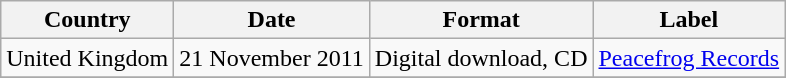<table class="wikitable">
<tr>
<th>Country</th>
<th>Date</th>
<th>Format</th>
<th>Label</th>
</tr>
<tr>
<td>United Kingdom</td>
<td>21 November 2011</td>
<td>Digital download, CD</td>
<td><a href='#'>Peacefrog Records</a></td>
</tr>
<tr>
</tr>
</table>
